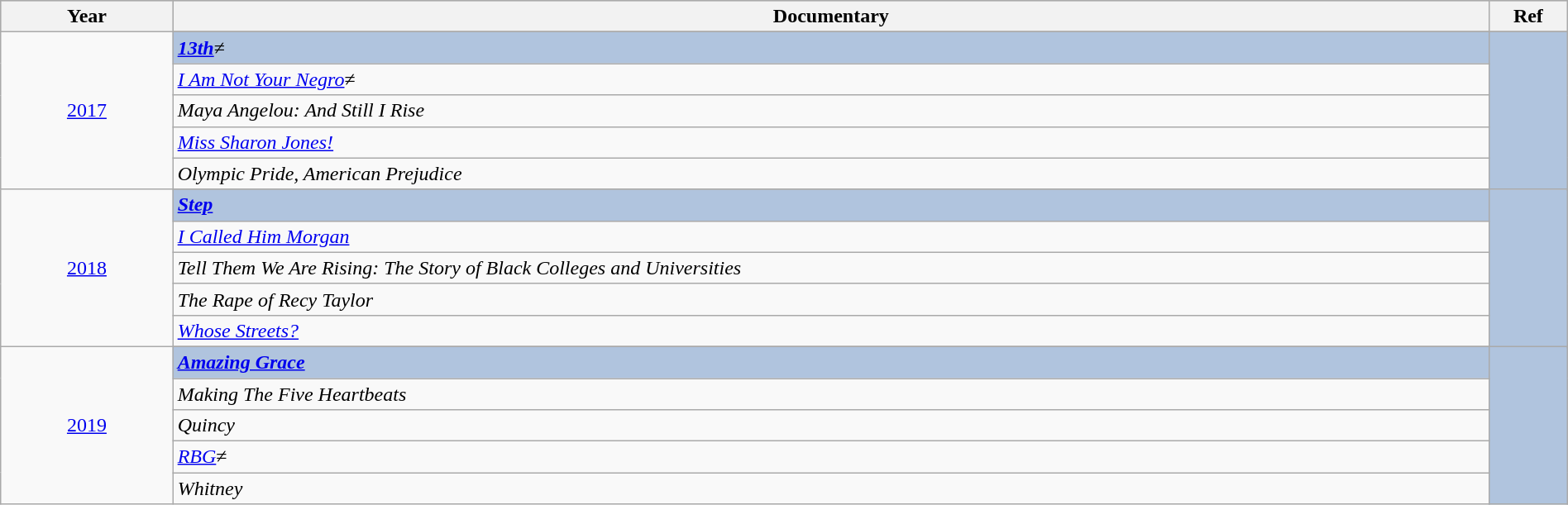<table class="wikitable" style="width:100%;">
<tr style="background:#bebebe;">
<th style="width:11%;">Year</th>
<th style="width:84%;">Documentary</th>
<th style="width:5%;">Ref</th>
</tr>
<tr>
<td rowspan="6" align="center"><a href='#'>2017</a></td>
</tr>
<tr style="background:#B0C4DE">
<td><strong><em><a href='#'>13th</a></em></strong>≠</td>
<td rowspan="6" align="center"></td>
</tr>
<tr>
<td><em><a href='#'>I Am Not Your Negro</a></em>≠</td>
</tr>
<tr>
<td><em>Maya Angelou: And Still I Rise</em></td>
</tr>
<tr>
<td><em><a href='#'>Miss Sharon Jones!</a></em></td>
</tr>
<tr>
<td><em>Olympic Pride, American Prejudice</em></td>
</tr>
<tr>
<td rowspan="6" align="center"><a href='#'>2018</a></td>
</tr>
<tr style="background:#B0C4DE">
<td><strong><em><a href='#'>Step</a></em></strong></td>
<td rowspan="6" align="center"></td>
</tr>
<tr>
<td><em><a href='#'>I Called Him Morgan</a></em></td>
</tr>
<tr>
<td><em>Tell Them We Are Rising: The Story of Black Colleges and Universities</em></td>
</tr>
<tr>
<td><em>The Rape of Recy Taylor</em></td>
</tr>
<tr>
<td><em><a href='#'>Whose Streets?</a></em></td>
</tr>
<tr>
<td rowspan="6" align="center"><a href='#'>2019</a></td>
</tr>
<tr style="background:#B0C4DE">
<td><em><a href='#'><strong>Amazing Grace</strong></a></em></td>
<td rowspan="5" align="center"></td>
</tr>
<tr>
<td><em>Making The Five Heartbeats</em></td>
</tr>
<tr>
<td><em>Quincy</em></td>
</tr>
<tr>
<td><em><a href='#'>RBG</a></em>≠</td>
</tr>
<tr>
<td><em>Whitney</em></td>
</tr>
</table>
